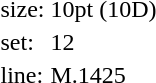<table style="margin-left:40px;">
<tr>
<td>size:</td>
<td>10pt (10D)</td>
</tr>
<tr>
<td>set:</td>
<td>12</td>
</tr>
<tr>
<td>line:</td>
<td>M.1425</td>
</tr>
</table>
